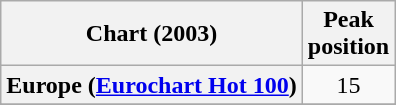<table class="wikitable sortable plainrowheaders" style="text-align:center">
<tr>
<th scope="col">Chart (2003)</th>
<th scope="col">Peak<br>position</th>
</tr>
<tr>
<th scope="row">Europe (<a href='#'>Eurochart Hot 100</a>)</th>
<td>15</td>
</tr>
<tr>
</tr>
<tr>
</tr>
<tr>
</tr>
<tr>
</tr>
</table>
